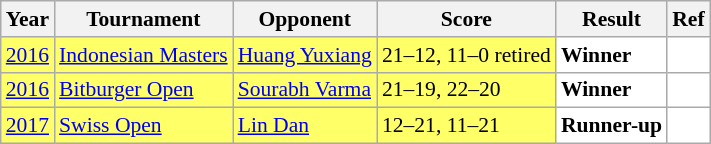<table class="sortable wikitable" style="font-size: 90%;">
<tr>
<th>Year</th>
<th>Tournament</th>
<th>Opponent</th>
<th>Score</th>
<th>Result</th>
<th>Ref</th>
</tr>
<tr style="background:#FFFF67">
<td align="center"><a href='#'>2016</a></td>
<td align="left"><a href='#'>Indonesian Masters</a></td>
<td align="left"> <a href='#'>Huang Yuxiang</a></td>
<td align="left">21–12, 11–0 retired</td>
<td style="text-align:left; background:white"> <strong>Winner</strong></td>
<td style="text-align:center; background:white"></td>
</tr>
<tr style="background:#FFFF67">
<td align="center"><a href='#'>2016</a></td>
<td align="left"><a href='#'>Bitburger Open</a></td>
<td align="left"> <a href='#'>Sourabh Varma</a></td>
<td align="left">21–19, 22–20</td>
<td style="text-align:left; background:white"> <strong>Winner</strong></td>
<td style="text-align:center; background:white"></td>
</tr>
<tr style="background:#FFFF67">
<td align="center"><a href='#'>2017</a></td>
<td align="left"><a href='#'>Swiss Open</a></td>
<td align="left"> <a href='#'>Lin Dan</a></td>
<td align="left">12–21, 11–21</td>
<td style="text-align:left; background:white"> <strong>Runner-up</strong></td>
<td style="text-align:center; background:white"></td>
</tr>
</table>
